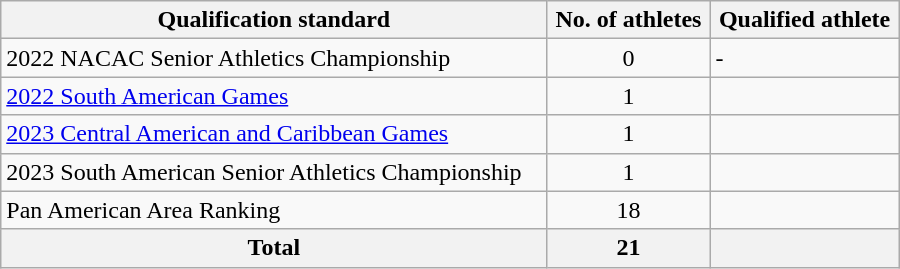<table class="wikitable" style="text-align:left; width:600px;">
<tr>
<th>Qualification standard</th>
<th>No. of athletes</th>
<th>Qualified athlete</th>
</tr>
<tr>
<td>2022 NACAC Senior Athletics Championship</td>
<td align=center>0</td>
<td>-</td>
</tr>
<tr>
<td><a href='#'>2022 South American Games</a></td>
<td align=center>1</td>
<td></td>
</tr>
<tr>
<td><a href='#'>2023 Central American and Caribbean Games</a></td>
<td align=center>1</td>
<td></td>
</tr>
<tr>
<td>2023 South American Senior Athletics Championship</td>
<td align=center>1</td>
<td></td>
</tr>
<tr>
<td>Pan American Area Ranking</td>
<td align=center>18</td>
<td></td>
</tr>
<tr>
<th>Total</th>
<th>21</th>
<th colspan=2></th>
</tr>
</table>
